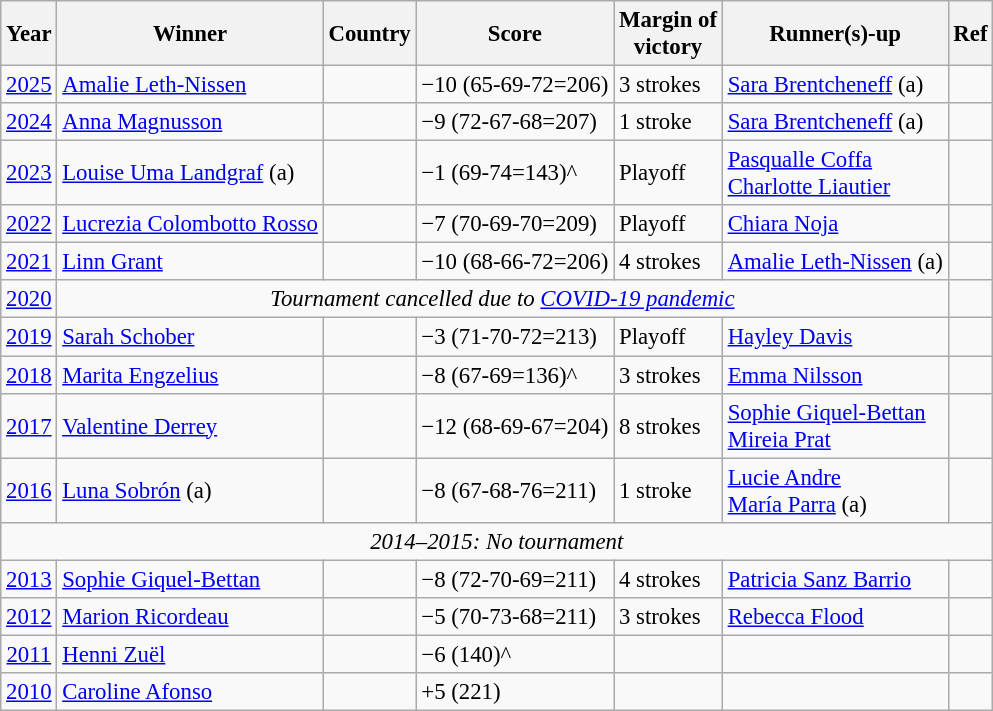<table class=wikitable style="font-size:95%">
<tr>
<th>Year</th>
<th>Winner</th>
<th>Country</th>
<th>Score</th>
<th>Margin of<br>victory</th>
<th>Runner(s)-up</th>
<th>Ref</th>
</tr>
<tr>
<td><a href='#'>2025</a></td>
<td><a href='#'>Amalie Leth-Nissen</a></td>
<td></td>
<td>−10 (65-69-72=206)</td>
<td>3 strokes</td>
<td> <a href='#'>Sara Brentcheneff</a> (a)</td>
<td></td>
</tr>
<tr>
<td><a href='#'>2024</a></td>
<td><a href='#'>Anna Magnusson</a></td>
<td></td>
<td>−9 (72-67-68=207)</td>
<td>1 stroke</td>
<td> <a href='#'>Sara Brentcheneff</a> (a)</td>
<td></td>
</tr>
<tr>
<td><a href='#'>2023</a></td>
<td><a href='#'>Louise Uma Landgraf</a> (a)</td>
<td></td>
<td>−1 (69-74=143)^</td>
<td>Playoff</td>
<td> <a href='#'>Pasqualle Coffa</a> <br>  <a href='#'>Charlotte Liautier</a></td>
<td></td>
</tr>
<tr>
<td><a href='#'>2022</a></td>
<td><a href='#'>Lucrezia Colombotto Rosso</a></td>
<td></td>
<td>−7 (70-69-70=209)</td>
<td>Playoff</td>
<td> <a href='#'>Chiara Noja</a></td>
<td></td>
</tr>
<tr>
<td align=center><a href='#'>2021</a></td>
<td><a href='#'>Linn Grant</a></td>
<td></td>
<td>−10 (68-66-72=206)</td>
<td>4 strokes</td>
<td> <a href='#'>Amalie Leth-Nissen</a> (a)</td>
<td></td>
</tr>
<tr>
<td align=center><a href='#'>2020</a></td>
<td colspan=5 align=center><em>Tournament cancelled due to <a href='#'>COVID-19 pandemic</a></em></td>
<td></td>
</tr>
<tr>
<td align=center><a href='#'>2019</a></td>
<td><a href='#'>Sarah Schober</a></td>
<td></td>
<td>−3 (71-70-72=213)</td>
<td>Playoff</td>
<td> <a href='#'>Hayley Davis</a></td>
<td></td>
</tr>
<tr>
<td align=center><a href='#'>2018</a></td>
<td><a href='#'>Marita Engzelius</a></td>
<td></td>
<td>−8 (67-69=136)^</td>
<td>3 strokes</td>
<td> <a href='#'>Emma Nilsson</a></td>
<td></td>
</tr>
<tr>
<td align=center><a href='#'>2017</a></td>
<td><a href='#'>Valentine Derrey</a></td>
<td></td>
<td>−12 (68-69-67=204)</td>
<td>8 strokes</td>
<td> <a href='#'>Sophie Giquel-Bettan</a><br> <a href='#'>Mireia Prat</a></td>
<td></td>
</tr>
<tr>
<td align=center><a href='#'>2016</a></td>
<td><a href='#'>Luna Sobrón</a> (a)</td>
<td></td>
<td>−8 (67-68-76=211)</td>
<td>1 stroke</td>
<td> <a href='#'>Lucie Andre</a><br> <a href='#'>María Parra</a> (a)</td>
<td></td>
</tr>
<tr>
<td colspan=7 align=center align=center><em>2014–2015: No tournament</em></td>
</tr>
<tr>
<td align=center><a href='#'>2013</a></td>
<td><a href='#'>Sophie Giquel-Bettan</a></td>
<td></td>
<td>−8 (72-70-69=211)</td>
<td>4 strokes</td>
<td> <a href='#'>Patricia Sanz Barrio</a></td>
<td></td>
</tr>
<tr>
<td align=center><a href='#'>2012</a></td>
<td><a href='#'>Marion Ricordeau</a></td>
<td></td>
<td>−5 (70-73-68=211)</td>
<td>3 strokes</td>
<td> <a href='#'>Rebecca Flood</a></td>
<td></td>
</tr>
<tr>
<td align=center><a href='#'>2011</a></td>
<td><a href='#'>Henni Zuël</a></td>
<td></td>
<td>−6 (140)^</td>
<td></td>
<td></td>
<td></td>
</tr>
<tr>
<td align=center><a href='#'>2010</a></td>
<td><a href='#'>Caroline Afonso</a></td>
<td></td>
<td>+5 (221)</td>
<td></td>
<td></td>
<td></td>
</tr>
</table>
